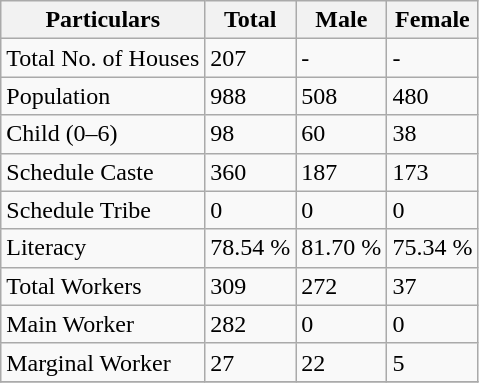<table class="wikitable sortable">
<tr>
<th>Particulars</th>
<th>Total</th>
<th>Male</th>
<th>Female</th>
</tr>
<tr>
<td>Total No. of Houses</td>
<td>207</td>
<td>-</td>
<td>-</td>
</tr>
<tr>
<td>Population</td>
<td>988</td>
<td>508</td>
<td>480</td>
</tr>
<tr>
<td>Child (0–6)</td>
<td>98</td>
<td>60</td>
<td>38</td>
</tr>
<tr>
<td>Schedule Caste</td>
<td>360</td>
<td>187</td>
<td>173</td>
</tr>
<tr>
<td>Schedule Tribe</td>
<td>0</td>
<td>0</td>
<td>0</td>
</tr>
<tr>
<td>Literacy</td>
<td>78.54 %</td>
<td>81.70 %</td>
<td>75.34 %</td>
</tr>
<tr>
<td>Total Workers</td>
<td>309</td>
<td>272</td>
<td>37</td>
</tr>
<tr>
<td>Main Worker</td>
<td>282</td>
<td>0</td>
<td>0</td>
</tr>
<tr>
<td>Marginal Worker</td>
<td>27</td>
<td>22</td>
<td>5</td>
</tr>
<tr>
</tr>
</table>
